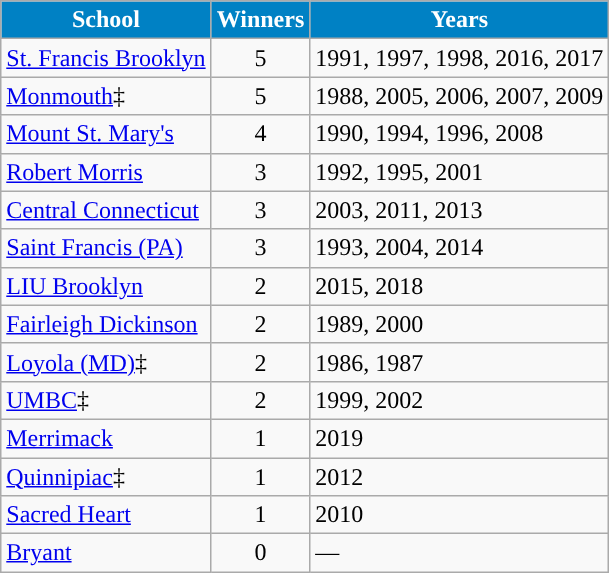<table class="wikitable sortable">
<tr>
<th align="center" style="background:#0081C4; color:#FFFFFF;">School</th>
<th align="center" style="background:#0081C4; color:#FFFFFF;">Winners</th>
<th align="center" style="background:#0081C4; color:#FFFFFF;">Years</th>
</tr>
<tr>
<td align=left><a href='#'>St. Francis Brooklyn</a></td>
<td align=center>5</td>
<td>1991, 1997, 1998, 2016, 2017</td>
</tr>
<tr>
<td align=left><a href='#'>Monmouth</a>‡</td>
<td align=center>5</td>
<td>1988, 2005, 2006, 2007, 2009</td>
</tr>
<tr>
<td align=left><a href='#'>Mount St. Mary's</a></td>
<td align=center>4</td>
<td>1990, 1994, 1996, 2008</td>
</tr>
<tr>
<td align=left><a href='#'>Robert Morris</a></td>
<td align=center>3</td>
<td>1992, 1995, 2001</td>
</tr>
<tr>
<td align=left><a href='#'>Central Connecticut</a></td>
<td align=center>3</td>
<td>2003, 2011, 2013</td>
</tr>
<tr>
<td align=left><a href='#'>Saint Francis (PA)</a></td>
<td align=center>3</td>
<td>1993, 2004, 2014</td>
</tr>
<tr>
<td align=left><a href='#'>LIU Brooklyn</a></td>
<td align=center>2</td>
<td>2015, 2018</td>
</tr>
<tr>
<td align=left><a href='#'>Fairleigh Dickinson</a></td>
<td align=center>2</td>
<td>1989, 2000</td>
</tr>
<tr>
<td align=left><a href='#'>Loyola (MD)</a>‡</td>
<td align=center>2</td>
<td>1986, 1987</td>
</tr>
<tr>
<td align=left><a href='#'>UMBC</a>‡</td>
<td align=center>2</td>
<td>1999, 2002</td>
</tr>
<tr>
<td align=left><a href='#'>Merrimack</a></td>
<td align=center>1</td>
<td>2019</td>
</tr>
<tr>
<td align=left><a href='#'>Quinnipiac</a>‡</td>
<td align=center>1</td>
<td>2012</td>
</tr>
<tr>
<td align=left><a href='#'>Sacred Heart</a></td>
<td align=center>1</td>
<td>2010</td>
</tr>
<tr>
<td align=left><a href='#'>Bryant</a></td>
<td align=center>0</td>
<td>—</td>
</tr>
</table>
